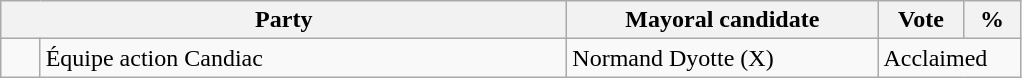<table class="wikitable">
<tr>
<th bgcolor="#DDDDFF" width="370px" colspan="2">Party</th>
<th bgcolor="#DDDDFF" width="200px">Mayoral candidate</th>
<th bgcolor="#DDDDFF" width="50px">Vote</th>
<th bgcolor="#DDDDFF" width="30px">%</th>
</tr>
<tr>
<td> </td>
<td>Équipe action Candiac</td>
<td>Normand Dyotte (X)</td>
<td colspan="2">Acclaimed</td>
</tr>
</table>
